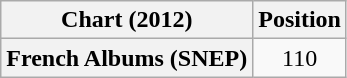<table class="wikitable plainrowheaders" style="text-align:center">
<tr>
<th scope="col">Chart (2012)</th>
<th scope="col">Position</th>
</tr>
<tr>
<th scope="row">French Albums (SNEP)</th>
<td>110</td>
</tr>
</table>
